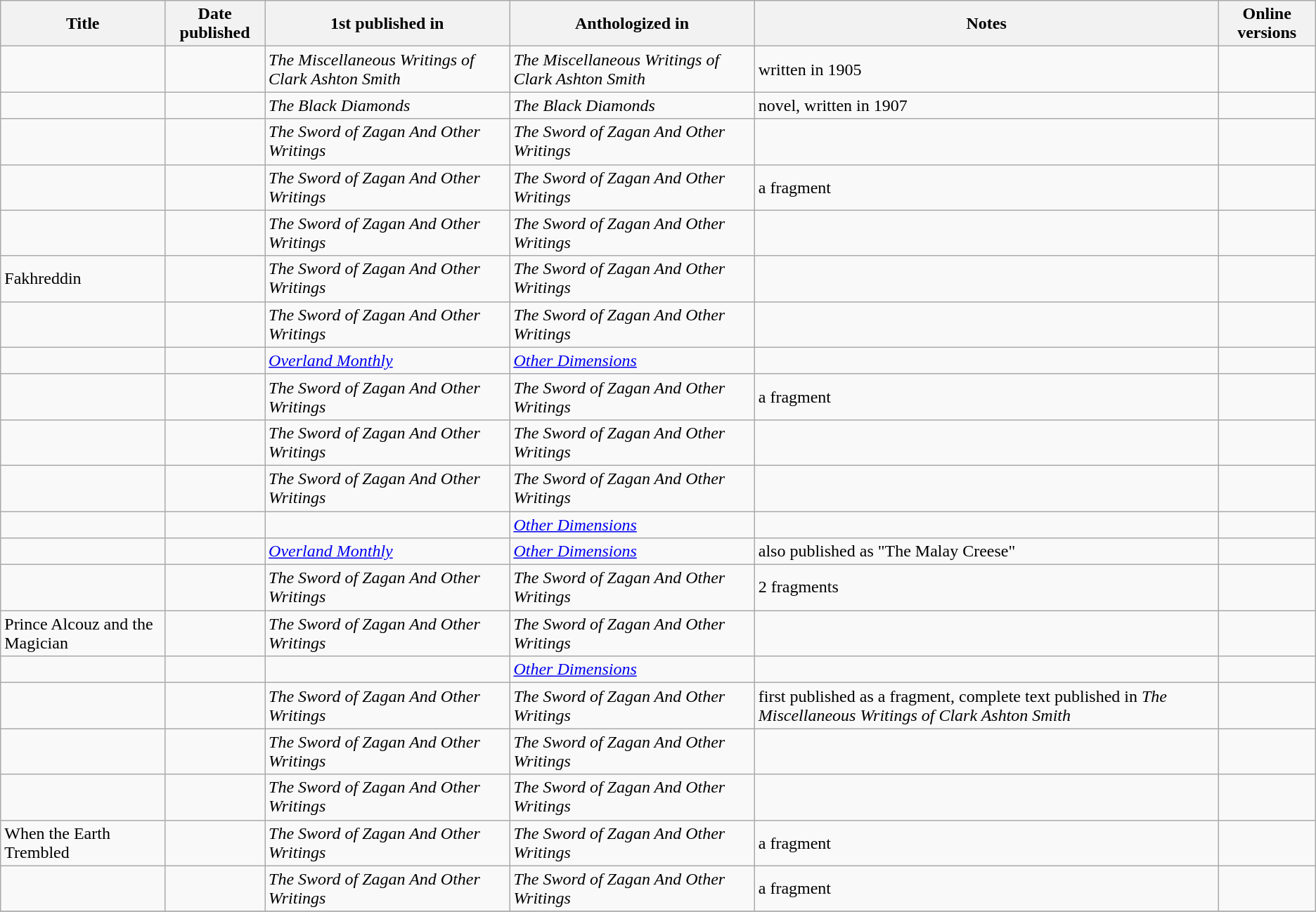<table class="wikitable sortable plainrowheaders">
<tr>
<th scope="col">Title</th>
<th scope="col">Date published</th>
<th scope="col">1st published in</th>
<th scope="col">Anthologized in</th>
<th scope="col" class="unsortable">Notes</th>
<th scope="col" class="unsortable">Online versions</th>
</tr>
<tr>
<td></td>
<td></td>
<td><em>The Miscellaneous Writings of Clark Ashton Smith</em></td>
<td><em>The Miscellaneous Writings of Clark Ashton Smith</em></td>
<td>written in 1905</td>
<td></td>
</tr>
<tr>
<td></td>
<td></td>
<td><em>The Black Diamonds</em></td>
<td><em>The Black Diamonds</em></td>
<td>novel, written in 1907</td>
<td></td>
</tr>
<tr>
<td></td>
<td></td>
<td><em>The Sword of Zagan And Other Writings</em></td>
<td><em>The Sword of Zagan And Other Writings</em></td>
<td></td>
<td></td>
</tr>
<tr>
<td></td>
<td></td>
<td><em>The Sword of Zagan And Other Writings</em></td>
<td><em>The Sword of Zagan And Other Writings</em></td>
<td>a fragment</td>
<td></td>
</tr>
<tr>
<td></td>
<td></td>
<td><em>The Sword of Zagan And Other Writings</em></td>
<td><em>The Sword of Zagan And Other Writings</em></td>
<td></td>
<td></td>
</tr>
<tr>
<td Fakhreddin (short story)>Fakhreddin</td>
<td></td>
<td><em>The Sword of Zagan And Other Writings</em></td>
<td><em>The Sword of Zagan And Other Writings</em></td>
<td></td>
<td></td>
</tr>
<tr>
<td></td>
<td></td>
<td><em>The Sword of Zagan And Other Writings</em></td>
<td><em>The Sword of Zagan And Other Writings</em></td>
<td></td>
<td></td>
</tr>
<tr>
<td></td>
<td></td>
<td><em><a href='#'>Overland Monthly</a></em></td>
<td><em><a href='#'>Other Dimensions</a></em></td>
<td></td>
<td></td>
</tr>
<tr>
<td></td>
<td></td>
<td><em>The Sword of Zagan And Other Writings</em></td>
<td><em>The Sword of Zagan And Other Writings</em></td>
<td>a fragment</td>
<td></td>
</tr>
<tr>
<td></td>
<td></td>
<td><em>The Sword of Zagan And Other Writings</em></td>
<td><em>The Sword of Zagan And Other Writings</em></td>
<td></td>
<td></td>
</tr>
<tr>
<td></td>
<td></td>
<td><em>The Sword of Zagan And Other Writings</em></td>
<td><em>The Sword of Zagan And Other Writings</em></td>
<td></td>
<td></td>
</tr>
<tr>
<td></td>
<td></td>
<td></td>
<td><em><a href='#'>Other Dimensions</a></em></td>
<td></td>
<td></td>
</tr>
<tr>
<td></td>
<td></td>
<td><em><a href='#'>Overland Monthly</a></em></td>
<td><em><a href='#'>Other Dimensions</a></em></td>
<td>also published as "The Malay Creese"</td>
<td>  </td>
</tr>
<tr>
<td></td>
<td></td>
<td><em>The Sword of Zagan And Other Writings</em></td>
<td><em>The Sword of Zagan And Other Writings</em></td>
<td>2 fragments</td>
<td>  </td>
</tr>
<tr>
<td>Prince Alcouz and the Magician</td>
<td></td>
<td><em>The Sword of Zagan And Other Writings</em></td>
<td><em>The Sword of Zagan And Other Writings</em></td>
<td></td>
<td>  </td>
</tr>
<tr>
<td></td>
<td></td>
<td></td>
<td><em><a href='#'>Other Dimensions</a></em></td>
<td></td>
<td></td>
</tr>
<tr>
<td></td>
<td></td>
<td><em>The Sword of Zagan And Other Writings</em></td>
<td><em>The Sword of Zagan And Other Writings</em></td>
<td>first published as a fragment, complete text published in <em>The Miscellaneous Writings of Clark Ashton Smith</em></td>
<td></td>
</tr>
<tr>
<td></td>
<td></td>
<td><em>The Sword of Zagan And Other Writings</em></td>
<td><em>The Sword of Zagan And Other Writings</em></td>
<td></td>
<td></td>
</tr>
<tr>
<td></td>
<td></td>
<td><em>The Sword of Zagan And Other Writings</em></td>
<td><em>The Sword of Zagan And Other Writings</em></td>
<td></td>
<td></td>
</tr>
<tr>
<td>When the Earth Trembled</td>
<td></td>
<td><em>The Sword of Zagan And Other Writings</em></td>
<td><em>The Sword of Zagan And Other Writings</em></td>
<td>a fragment</td>
<td></td>
</tr>
<tr>
<td></td>
<td></td>
<td><em>The Sword of Zagan And Other Writings</em></td>
<td><em>The Sword of Zagan And Other Writings</em></td>
<td>a fragment</td>
<td></td>
</tr>
<tr>
</tr>
</table>
